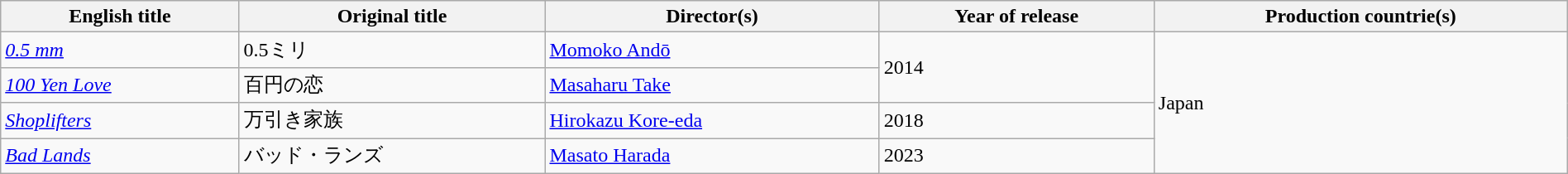<table class="sortable wikitable" style="width:100%; margin-bottom:4px" cellpadding="5">
<tr>
<th scope="col">English title</th>
<th scope="col">Original title</th>
<th scope="col">Director(s)</th>
<th scope="col">Year of release</th>
<th scope="col">Production countrie(s)</th>
</tr>
<tr>
<td><em><a href='#'>0.5 mm</a></em></td>
<td>0.5ミリ</td>
<td><a href='#'>Momoko Andō</a></td>
<td rowspan="2">2014</td>
<td rowspan="4">Japan</td>
</tr>
<tr>
<td><em><a href='#'>100 Yen Love</a></em></td>
<td>百円の恋</td>
<td><a href='#'>Masaharu Take</a></td>
</tr>
<tr>
<td><em><a href='#'>Shoplifters</a></em></td>
<td>万引き家族</td>
<td><a href='#'>Hirokazu Kore-eda</a></td>
<td>2018</td>
</tr>
<tr>
<td><em><a href='#'>Bad Lands</a></em></td>
<td>バッド・ランズ</td>
<td><a href='#'>Masato Harada</a></td>
<td>2023</td>
</tr>
</table>
